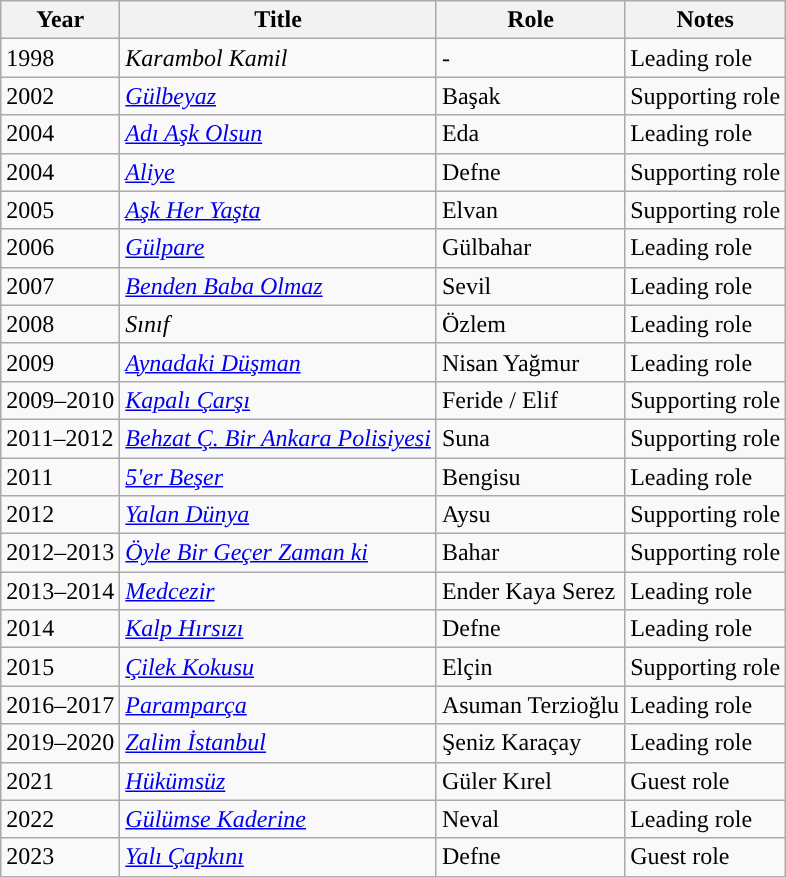<table class="wikitable">
<tr>
<th>Year</th>
<th>Title</th>
<th>Role</th>
<th>Notes</th>
</tr>
<tr>
<td>1998</td>
<td><em>Karambol Kamil </em></td>
<td>-</td>
<td>Leading role</td>
</tr>
<tr>
<td>2002</td>
<td><em><a href='#'>Gülbeyaz</a></em></td>
<td>Başak</td>
<td>Supporting role</td>
</tr>
<tr>
<td>2004</td>
<td><em><a href='#'>Adı Aşk Olsun</a></em></td>
<td>Eda</td>
<td>Leading role</td>
</tr>
<tr>
<td>2004</td>
<td><em><a href='#'>Aliye</a></em></td>
<td>Defne</td>
<td>Supporting role</td>
</tr>
<tr>
<td>2005</td>
<td><em><a href='#'>Aşk Her Yaşta</a></em></td>
<td>Elvan</td>
<td>Supporting role</td>
</tr>
<tr>
<td>2006</td>
<td><em><a href='#'>Gülpare</a></em></td>
<td>Gülbahar</td>
<td>Leading role</td>
</tr>
<tr>
<td>2007</td>
<td><em><a href='#'>Benden Baba Olmaz</a></em></td>
<td>Sevil</td>
<td>Leading role</td>
</tr>
<tr>
<td>2008</td>
<td><em>Sınıf</em></td>
<td>Özlem</td>
<td>Leading role</td>
</tr>
<tr>
<td>2009</td>
<td><em><a href='#'>Aynadaki Düşman</a></em></td>
<td>Nisan Yağmur</td>
<td>Leading role</td>
</tr>
<tr>
<td>2009–2010</td>
<td><em><a href='#'>Kapalı Çarşı</a></em></td>
<td>Feride / Elif</td>
<td>Supporting role</td>
</tr>
<tr>
<td>2011–2012</td>
<td><em><a href='#'>Behzat Ç. Bir Ankara Polisiyesi</a></em></td>
<td>Suna</td>
<td>Supporting role</td>
</tr>
<tr>
<td>2011</td>
<td><em><a href='#'>5'er Beşer</a></em></td>
<td>Bengisu</td>
<td>Leading role</td>
</tr>
<tr>
<td>2012</td>
<td><em><a href='#'>Yalan Dünya</a></em></td>
<td>Aysu</td>
<td>Supporting role</td>
</tr>
<tr>
<td>2012–2013</td>
<td><em><a href='#'>Öyle Bir Geçer Zaman ki</a></em></td>
<td>Bahar</td>
<td>Supporting role</td>
</tr>
<tr>
<td>2013–2014</td>
<td><em><a href='#'>Medcezir</a></em></td>
<td>Ender Kaya Serez</td>
<td>Leading role</td>
</tr>
<tr>
<td>2014</td>
<td><em><a href='#'>Kalp Hırsızı</a></em></td>
<td>Defne</td>
<td>Leading role</td>
</tr>
<tr>
<td>2015</td>
<td><em><a href='#'>Çilek Kokusu</a></em></td>
<td>Elçin</td>
<td>Supporting role</td>
</tr>
<tr>
<td>2016–2017</td>
<td><a href='#'><em>Paramparça</em></a></td>
<td>Asuman Terzioğlu</td>
<td>Leading role</td>
</tr>
<tr>
<td>2019–2020</td>
<td><em><a href='#'>Zalim İstanbul</a></em></td>
<td>Şeniz Karaçay</td>
<td>Leading role</td>
</tr>
<tr>
<td>2021</td>
<td><em><a href='#'>Hükümsüz</a></em></td>
<td>Güler Kırel</td>
<td>Guest role</td>
</tr>
<tr>
<td>2022</td>
<td><em><a href='#'>Gülümse Kaderine</a></em></td>
<td>Neval</td>
<td>Leading role</td>
</tr>
<tr>
<td>2023</td>
<td><em><a href='#'>Yalı Çapkını</a></em></td>
<td>Defne</td>
<td>Guest role</td>
</tr>
</table>
